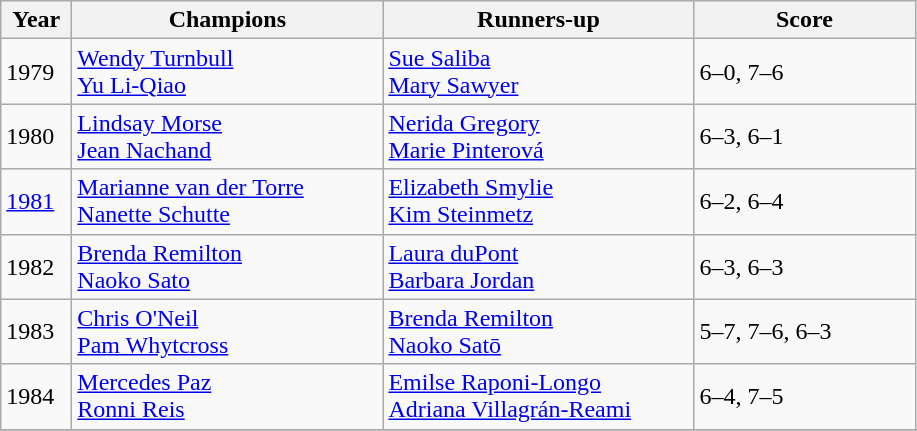<table class="wikitable">
<tr>
<th style="width:40px">Year</th>
<th style="width:200px">Champions</th>
<th style="width:200px">Runners-up</th>
<th style="width:140px" class="unsortable">Score</th>
</tr>
<tr>
<td>1979</td>
<td> <a href='#'>Wendy Turnbull</a> <br>  <a href='#'>Yu Li-Qiao</a></td>
<td> <a href='#'>Sue Saliba</a> <br>   <a href='#'>Mary Sawyer</a></td>
<td>6–0, 7–6</td>
</tr>
<tr>
<td>1980</td>
<td> <a href='#'>Lindsay Morse</a> <br>  <a href='#'>Jean Nachand</a></td>
<td> <a href='#'>Nerida Gregory</a> <br>  <a href='#'>Marie Pinterová</a></td>
<td>6–3, 6–1</td>
</tr>
<tr>
<td><a href='#'>1981</a></td>
<td> <a href='#'>Marianne van der Torre</a> <br>  <a href='#'>Nanette Schutte</a></td>
<td> <a href='#'>Elizabeth Smylie</a> <br>  <a href='#'>Kim Steinmetz</a></td>
<td>6–2, 6–4</td>
</tr>
<tr>
<td>1982</td>
<td> <a href='#'>Brenda Remilton</a> <br>  <a href='#'>Naoko Sato</a></td>
<td> <a href='#'>Laura duPont</a> <br>  <a href='#'>Barbara Jordan</a></td>
<td>6–3, 6–3</td>
</tr>
<tr>
<td>1983</td>
<td> <a href='#'>Chris O'Neil</a> <br>  <a href='#'>Pam Whytcross</a></td>
<td> <a href='#'>Brenda Remilton</a> <br>  <a href='#'>Naoko Satō</a></td>
<td>5–7, 7–6, 6–3</td>
</tr>
<tr>
<td>1984</td>
<td> <a href='#'>Mercedes Paz</a> <br>  <a href='#'>Ronni Reis</a></td>
<td> <a href='#'>Emilse Raponi-Longo</a> <br>  <a href='#'>Adriana Villagrán-Reami</a></td>
<td>6–4, 7–5</td>
</tr>
<tr>
</tr>
</table>
